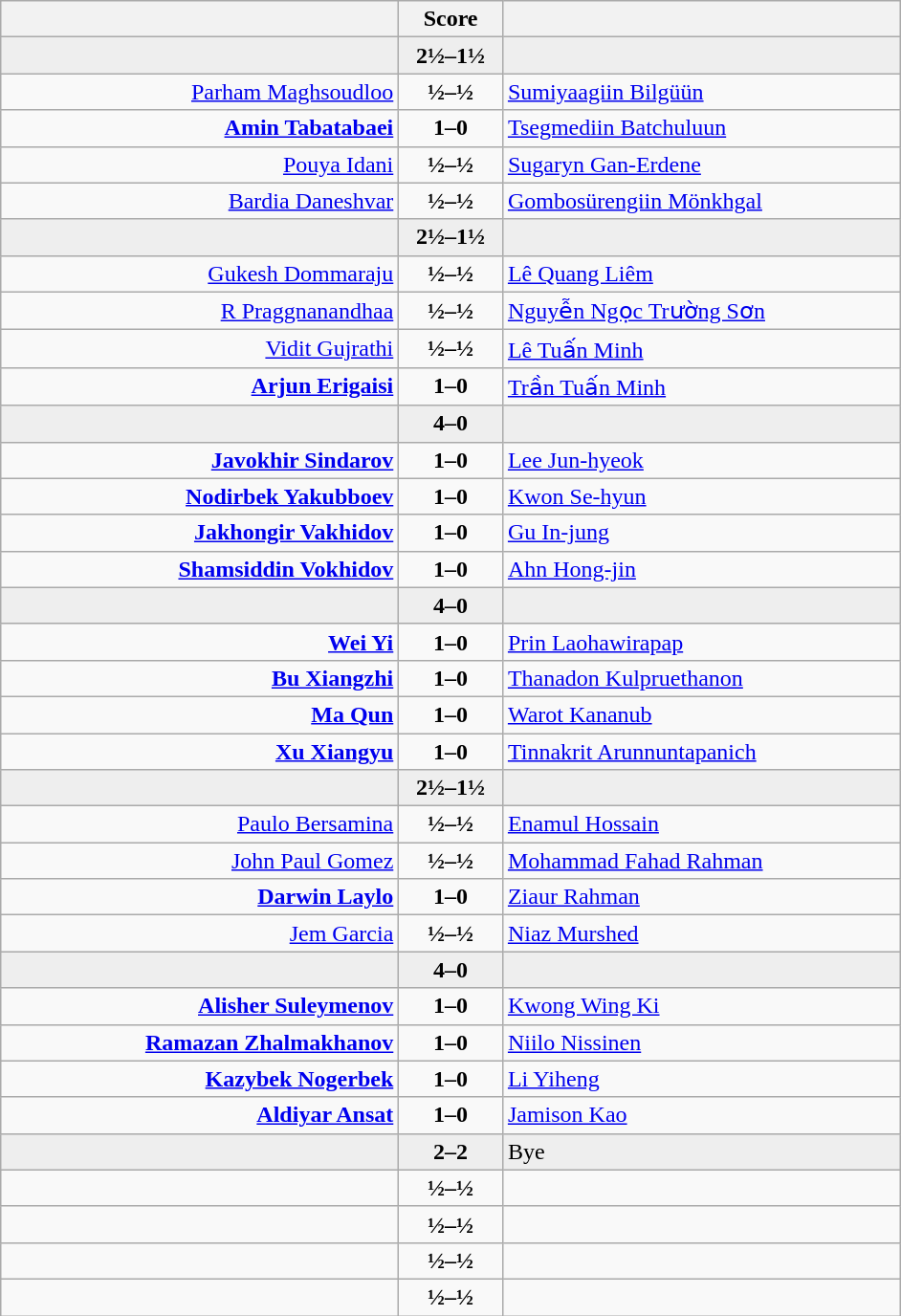<table class="wikitable" style="text-align: center;">
<tr>
<th align="right" width="270"></th>
<th width="65">Score</th>
<th align="left" width="270"></th>
</tr>
<tr style="background:#eeeeee;">
<td align=right><strong></strong></td>
<td align=center><strong>2½–1½</strong></td>
<td align=left></td>
</tr>
<tr>
<td align=right><a href='#'>Parham Maghsoudloo</a></td>
<td align=center><strong>½–½</strong></td>
<td align=left><a href='#'>Sumiyaagiin Bilgüün</a></td>
</tr>
<tr>
<td align=right><strong><a href='#'>Amin Tabatabaei</a></strong></td>
<td align=center><strong>1–0</strong></td>
<td align=left><a href='#'>Tsegmediin Batchuluun</a></td>
</tr>
<tr>
<td align=right><a href='#'>Pouya Idani</a></td>
<td align=center><strong>½–½</strong></td>
<td align=left><a href='#'>Sugaryn Gan-Erdene</a></td>
</tr>
<tr>
<td align=right><a href='#'>Bardia Daneshvar</a></td>
<td align=center><strong>½–½</strong></td>
<td align=left><a href='#'>Gombosürengiin Mönkhgal</a></td>
</tr>
<tr style="background:#eeeeee;">
<td align=right><strong></strong></td>
<td align=center><strong>2½–1½</strong></td>
<td align=left></td>
</tr>
<tr>
<td align=right><a href='#'>Gukesh Dommaraju</a></td>
<td align=center><strong>½–½</strong></td>
<td align=left><a href='#'>Lê Quang Liêm</a></td>
</tr>
<tr>
<td align=right><a href='#'>R Praggnanandhaa</a></td>
<td align=center><strong>½–½</strong></td>
<td align=left><a href='#'>Nguyễn Ngọc Trường Sơn</a></td>
</tr>
<tr>
<td align=right><a href='#'>Vidit Gujrathi</a></td>
<td align=center><strong>½–½</strong></td>
<td align=left><a href='#'>Lê Tuấn Minh</a></td>
</tr>
<tr>
<td align=right><strong><a href='#'>Arjun Erigaisi</a></strong></td>
<td align=center><strong>1–0</strong></td>
<td align=left><a href='#'>Trần Tuấn Minh</a></td>
</tr>
<tr style="background:#eeeeee;">
<td align=right><strong></strong></td>
<td align=center><strong>4–0</strong></td>
<td align=left></td>
</tr>
<tr>
<td align=right><strong><a href='#'>Javokhir Sindarov</a></strong></td>
<td align=center><strong>1–0</strong></td>
<td align=left><a href='#'>Lee Jun-hyeok</a></td>
</tr>
<tr>
<td align=right><strong><a href='#'>Nodirbek Yakubboev</a></strong></td>
<td align=center><strong>1–0</strong></td>
<td align=left><a href='#'>Kwon Se-hyun</a></td>
</tr>
<tr>
<td align=right><strong><a href='#'>Jakhongir Vakhidov</a></strong></td>
<td align=center><strong>1–0</strong></td>
<td align=left><a href='#'>Gu In-jung</a></td>
</tr>
<tr>
<td align=right><strong><a href='#'>Shamsiddin Vokhidov</a></strong></td>
<td align=center><strong>1–0</strong></td>
<td align=left><a href='#'>Ahn Hong-jin</a></td>
</tr>
<tr style="background:#eeeeee;">
<td align=right><strong></strong></td>
<td align=center><strong>4–0</strong></td>
<td align=left></td>
</tr>
<tr>
<td align=right><strong><a href='#'>Wei Yi</a></strong></td>
<td align=center><strong>1–0</strong></td>
<td align=left><a href='#'>Prin Laohawirapap</a></td>
</tr>
<tr>
<td align=right><strong><a href='#'>Bu Xiangzhi</a></strong></td>
<td align=center><strong>1–0</strong></td>
<td align=left><a href='#'>Thanadon Kulpruethanon</a></td>
</tr>
<tr>
<td align=right><strong><a href='#'>Ma Qun</a></strong></td>
<td align=center><strong>1–0</strong></td>
<td align=left><a href='#'>Warot Kananub</a></td>
</tr>
<tr>
<td align=right><strong><a href='#'>Xu Xiangyu</a></strong></td>
<td align=center><strong>1–0</strong></td>
<td align=left><a href='#'>Tinnakrit Arunnuntapanich</a></td>
</tr>
<tr style="background:#eeeeee;">
<td align=right><strong></strong></td>
<td align=center><strong>2½–1½</strong></td>
<td align=left></td>
</tr>
<tr>
<td align=right><a href='#'>Paulo Bersamina</a></td>
<td align=center><strong>½–½</strong></td>
<td align=left><a href='#'>Enamul Hossain</a></td>
</tr>
<tr>
<td align=right><a href='#'>John Paul Gomez</a></td>
<td align=center><strong>½–½</strong></td>
<td align=left><a href='#'>Mohammad Fahad Rahman</a></td>
</tr>
<tr>
<td align=right><strong><a href='#'>Darwin Laylo</a></strong></td>
<td align=center><strong>1–0</strong></td>
<td align=left><a href='#'>Ziaur Rahman</a></td>
</tr>
<tr>
<td align=right><a href='#'>Jem Garcia</a></td>
<td align=center><strong>½–½</strong></td>
<td align=left><a href='#'>Niaz Murshed</a></td>
</tr>
<tr style="background:#eeeeee;">
<td align=right><strong></strong></td>
<td align=center><strong>4–0</strong></td>
<td align=left></td>
</tr>
<tr>
<td align=right><strong><a href='#'>Alisher Suleymenov</a></strong></td>
<td align=center><strong>1–0</strong></td>
<td align=left><a href='#'>Kwong Wing Ki</a></td>
</tr>
<tr>
<td align=right><strong><a href='#'>Ramazan Zhalmakhanov</a></strong></td>
<td align=center><strong>1–0</strong></td>
<td align=left><a href='#'>Niilo Nissinen</a></td>
</tr>
<tr>
<td align=right><strong><a href='#'>Kazybek Nogerbek</a></strong></td>
<td align=center><strong>1–0</strong></td>
<td align=left><a href='#'>Li Yiheng</a></td>
</tr>
<tr>
<td align=right><strong><a href='#'>Aldiyar Ansat</a></strong></td>
<td align=center><strong>1–0</strong></td>
<td align=left><a href='#'>Jamison Kao</a></td>
</tr>
<tr style="background:#eeeeee;">
<td align=right></td>
<td align=center><strong>2–2</strong></td>
<td align=left>Bye</td>
</tr>
<tr>
<td align=right></td>
<td align=center><strong>½–½</strong></td>
<td align=left></td>
</tr>
<tr>
<td align=right></td>
<td align=center><strong>½–½</strong></td>
<td align=left></td>
</tr>
<tr>
<td align=right></td>
<td align=center><strong>½–½</strong></td>
<td align=left></td>
</tr>
<tr>
<td align=right></td>
<td align=center><strong>½–½</strong></td>
<td align=left></td>
</tr>
</table>
